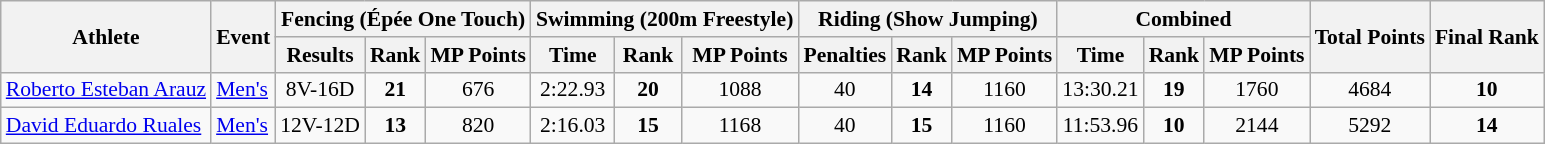<table class=wikitable style="font-size:90%">
<tr>
<th rowspan=2>Athlete</th>
<th rowspan=2>Event</th>
<th colspan=3>Fencing (Épée One Touch)</th>
<th colspan=3>Swimming (200m Freestyle)</th>
<th colspan=3>Riding (Show Jumping)</th>
<th colspan=3>Combined</th>
<th rowspan=2>Total Points</th>
<th rowspan=2>Final Rank</th>
</tr>
<tr>
<th>Results</th>
<th>Rank</th>
<th>MP Points</th>
<th>Time</th>
<th>Rank</th>
<th>MP Points</th>
<th>Penalties</th>
<th>Rank</th>
<th>MP Points</th>
<th>Time</th>
<th>Rank</th>
<th>MP Points</th>
</tr>
<tr>
<td><a href='#'>Roberto Esteban Arauz</a></td>
<td><a href='#'>Men's</a></td>
<td align=center>8V-16D</td>
<td align=center><strong>21</strong></td>
<td align=center>676</td>
<td align=center>2:22.93</td>
<td align=center><strong>20</strong></td>
<td align=center>1088</td>
<td align=center>40</td>
<td align=center><strong>14</strong></td>
<td align=center>1160</td>
<td align=center>13:30.21</td>
<td align=center><strong>19</strong></td>
<td align=center>1760</td>
<td align=center>4684</td>
<td align=center><strong>10</strong></td>
</tr>
<tr>
<td><a href='#'>David Eduardo Ruales</a></td>
<td><a href='#'>Men's</a></td>
<td align=center>12V-12D</td>
<td align=center><strong>13</strong></td>
<td align=center>820</td>
<td align=center>2:16.03</td>
<td align=center><strong>15</strong></td>
<td align=center>1168</td>
<td align=center>40</td>
<td align=center><strong>15</strong></td>
<td align=center>1160</td>
<td align=center>11:53.96</td>
<td align=center><strong>10</strong></td>
<td align=center>2144</td>
<td align=center>5292</td>
<td align=center><strong>14</strong></td>
</tr>
</table>
